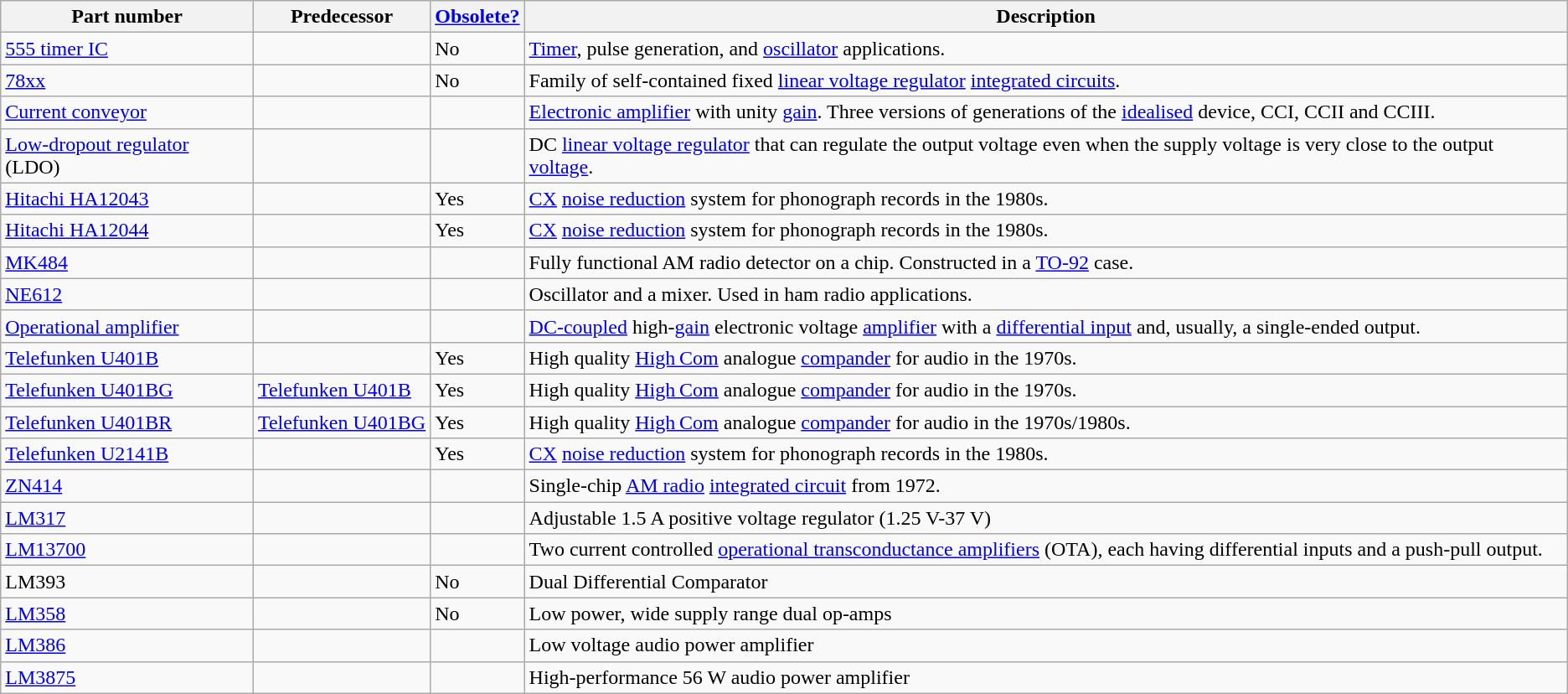<table class="wikitable">
<tr>
<th>Part number</th>
<th>Predecessor</th>
<th><a href='#'>Obsolete?</a></th>
<th>Description</th>
</tr>
<tr>
<td> <a href='#'>555 timer IC</a></td>
<td></td>
<td>No</td>
<td> <a href='#'>Timer</a>, pulse generation, and <a href='#'>oscillator</a> applications.</td>
</tr>
<tr>
<td> <a href='#'>78xx</a></td>
<td></td>
<td>No</td>
<td> Family of self-contained fixed <a href='#'>linear voltage regulator</a> <a href='#'>integrated circuits</a>.</td>
</tr>
<tr>
<td> <a href='#'>Current conveyor</a></td>
<td></td>
<td></td>
<td> <a href='#'>Electronic amplifier</a> with unity <a href='#'>gain</a>. Three versions of generations of the <a href='#'>idealised</a> device, CCI, CCII and CCIII.</td>
</tr>
<tr>
<td> <a href='#'>Low-dropout regulator</a> (LDO)</td>
<td></td>
<td></td>
<td> DC <a href='#'>linear voltage regulator</a> that can regulate the output voltage even when the supply voltage is very close to the output <a href='#'>voltage</a>.</td>
</tr>
<tr>
<td> <a href='#'>Hitachi HA12043</a></td>
<td></td>
<td> Yes</td>
<td> <a href='#'>CX</a> <a href='#'>noise reduction</a> system for phonograph records in the 1980s.</td>
</tr>
<tr>
<td> <a href='#'>Hitachi HA12044</a></td>
<td></td>
<td> Yes</td>
<td> <a href='#'>CX</a> <a href='#'>noise reduction</a> system for phonograph records in the 1980s.</td>
</tr>
<tr>
<td> <a href='#'>MK484</a></td>
<td></td>
<td></td>
<td> Fully functional AM radio detector on a chip.  Constructed in a <a href='#'>TO-92</a> case.</td>
</tr>
<tr>
<td> <a href='#'>NE612</a></td>
<td></td>
<td></td>
<td> Oscillator and a mixer. Used in ham radio applications.</td>
</tr>
<tr>
<td> <a href='#'>Operational amplifier</a></td>
<td></td>
<td></td>
<td> <a href='#'>DC-coupled</a> high-<a href='#'>gain</a> electronic voltage <a href='#'>amplifier</a> with a <a href='#'>differential input</a> and, usually, a single-ended output.</td>
</tr>
<tr>
<td> <a href='#'>Telefunken U401B</a></td>
<td></td>
<td> Yes</td>
<td> High quality <a href='#'>High&thinsp;Com</a> analogue <a href='#'>compander</a> for audio in the 1970s.</td>
</tr>
<tr>
<td> <a href='#'>Telefunken U401BG</a></td>
<td> <a href='#'>Telefunken U401B</a></td>
<td> Yes</td>
<td> High quality <a href='#'>High&thinsp;Com</a> analogue <a href='#'>compander</a> for audio in the 1970s.</td>
</tr>
<tr>
<td> <a href='#'>Telefunken U401BR</a></td>
<td> <a href='#'>Telefunken U401BG</a></td>
<td> Yes</td>
<td> High quality <a href='#'>High&thinsp;Com</a> analogue <a href='#'>compander</a> for audio in the 1970s/1980s.</td>
</tr>
<tr>
<td> <a href='#'>Telefunken U2141B</a></td>
<td></td>
<td> Yes</td>
<td> <a href='#'>CX</a> <a href='#'>noise reduction</a> system for phonograph records in the 1980s.</td>
</tr>
<tr>
<td> <a href='#'>ZN414</a></td>
<td></td>
<td></td>
<td> Single-chip <a href='#'>AM radio</a> <a href='#'>integrated circuit</a> from 1972.</td>
</tr>
<tr>
<td> <a href='#'>LM317</a></td>
<td></td>
<td></td>
<td> Adjustable 1.5 A positive voltage regulator (1.25 V-37 V)</td>
</tr>
<tr>
<td> <a href='#'>LM13700</a></td>
<td></td>
<td></td>
<td> Two current controlled <a href='#'>operational transconductance amplifiers</a> (OTA), each having differential inputs and a push-pull output.</td>
</tr>
<tr>
<td>LM393</td>
<td></td>
<td>No</td>
<td>Dual Differential Comparator</td>
</tr>
<tr>
<td> <a href='#'>LM358</a></td>
<td></td>
<td>No</td>
<td> Low power, wide supply range dual op-amps</td>
</tr>
<tr>
<td> <a href='#'>LM386</a></td>
<td></td>
<td></td>
<td> Low voltage audio power amplifier</td>
</tr>
<tr>
<td> <a href='#'>LM3875</a></td>
<td></td>
<td></td>
<td> High-performance 56 W audio power amplifier</td>
</tr>
</table>
